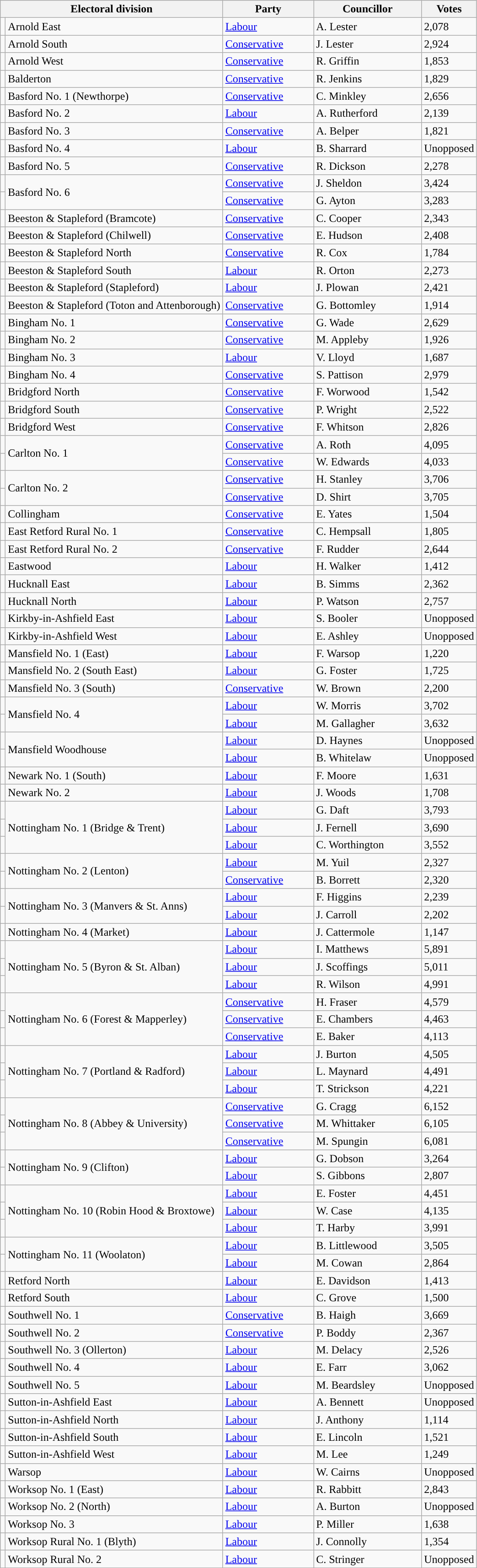<table class="wikitable">
<tr>
<th colspan="2">Electoral division</th>
<th width="125px">Party</th>
<th width="150px">Councillor</th>
<th width="60px">Votes</th>
</tr>
<tr>
<td style="color:inherit;background:"></td>
<td>Arnold East</td>
<td><a href='#'>Labour</a></td>
<td>A. Lester</td>
<td>2,078</td>
</tr>
<tr>
<td style="color:inherit;background:"></td>
<td>Arnold South</td>
<td><a href='#'>Conservative</a></td>
<td>J. Lester</td>
<td>2,924</td>
</tr>
<tr>
<td style="color:inherit;background:"></td>
<td>Arnold West</td>
<td><a href='#'>Conservative</a></td>
<td>R. Griffin</td>
<td>1,853</td>
</tr>
<tr>
<td style="color:inherit;background:"></td>
<td>Balderton</td>
<td><a href='#'>Conservative</a></td>
<td>R. Jenkins</td>
<td>1,829</td>
</tr>
<tr>
<td style="color:inherit;background:"></td>
<td>Basford No. 1 (Newthorpe)</td>
<td><a href='#'>Conservative</a></td>
<td>C. Minkley</td>
<td>2,656</td>
</tr>
<tr>
<td style="color:inherit;background:"></td>
<td>Basford No. 2</td>
<td><a href='#'>Labour</a></td>
<td>A. Rutherford</td>
<td>2,139</td>
</tr>
<tr>
<td style="color:inherit;background:"></td>
<td>Basford No. 3</td>
<td><a href='#'>Conservative</a></td>
<td>A. Belper</td>
<td>1,821</td>
</tr>
<tr>
<td style="color:inherit;background:"></td>
<td>Basford No. 4</td>
<td><a href='#'>Labour</a></td>
<td>B. Sharrard</td>
<td>Unopposed</td>
</tr>
<tr>
<td style="color:inherit;background:"></td>
<td>Basford No. 5</td>
<td><a href='#'>Conservative</a></td>
<td>R. Dickson</td>
<td>2,278</td>
</tr>
<tr>
<td style="color:inherit;background:"></td>
<td rowspan="2">Basford No. 6</td>
<td><a href='#'>Conservative</a></td>
<td>J. Sheldon</td>
<td>3,424</td>
</tr>
<tr>
<td style="color:inherit;background:"></td>
<td><a href='#'>Conservative</a></td>
<td>G. Ayton</td>
<td>3,283</td>
</tr>
<tr>
<td style="color:inherit;background:"></td>
<td>Beeston & Stapleford (Bramcote)</td>
<td><a href='#'>Conservative</a></td>
<td>C. Cooper</td>
<td>2,343</td>
</tr>
<tr>
<td style="color:inherit;background:"></td>
<td>Beeston & Stapleford (Chilwell)</td>
<td><a href='#'>Conservative</a></td>
<td>E. Hudson</td>
<td>2,408</td>
</tr>
<tr>
<td style="color:inherit;background:"></td>
<td>Beeston & Stapleford North</td>
<td><a href='#'>Conservative</a></td>
<td>R. Cox</td>
<td>1,784</td>
</tr>
<tr>
<td style="color:inherit;background:"></td>
<td>Beeston & Stapleford South</td>
<td><a href='#'>Labour</a></td>
<td>R. Orton</td>
<td>2,273</td>
</tr>
<tr>
<td style="color:inherit;background:"></td>
<td>Beeston & Stapleford (Stapleford)</td>
<td><a href='#'>Labour</a></td>
<td>J. Plowan</td>
<td>2,421</td>
</tr>
<tr>
<td style="color:inherit;background:"></td>
<td>Beeston & Stapleford (Toton and Attenborough)</td>
<td><a href='#'>Conservative</a></td>
<td>G. Bottomley</td>
<td>1,914</td>
</tr>
<tr>
<td style="color:inherit;background:"></td>
<td>Bingham No. 1</td>
<td><a href='#'>Conservative</a></td>
<td>G. Wade</td>
<td>2,629</td>
</tr>
<tr>
<td style="color:inherit;background:"></td>
<td>Bingham No. 2</td>
<td><a href='#'>Conservative</a></td>
<td>M. Appleby</td>
<td>1,926</td>
</tr>
<tr>
<td style="color:inherit;background:"></td>
<td>Bingham No. 3</td>
<td><a href='#'>Labour</a></td>
<td>V. Lloyd</td>
<td>1,687</td>
</tr>
<tr>
<td style="color:inherit;background:"></td>
<td>Bingham No. 4</td>
<td><a href='#'>Conservative</a></td>
<td>S. Pattison</td>
<td>2,979</td>
</tr>
<tr>
<td style="color:inherit;background:"></td>
<td>Bridgford North</td>
<td><a href='#'>Conservative</a></td>
<td>F. Worwood</td>
<td>1,542</td>
</tr>
<tr>
<td style="color:inherit;background:"></td>
<td>Bridgford South</td>
<td><a href='#'>Conservative</a></td>
<td>P. Wright</td>
<td>2,522</td>
</tr>
<tr>
<td style="color:inherit;background:"></td>
<td>Bridgford West</td>
<td><a href='#'>Conservative</a></td>
<td>F. Whitson</td>
<td>2,826</td>
</tr>
<tr>
<td style="color:inherit;background:"></td>
<td rowspan="2">Carlton No. 1</td>
<td><a href='#'>Conservative</a></td>
<td>A. Roth</td>
<td>4,095</td>
</tr>
<tr>
<td style="color:inherit;background:"></td>
<td><a href='#'>Conservative</a></td>
<td>W. Edwards</td>
<td>4,033</td>
</tr>
<tr>
<td style="color:inherit;background:"></td>
<td rowspan="2">Carlton No. 2</td>
<td><a href='#'>Conservative</a></td>
<td>H. Stanley</td>
<td>3,706</td>
</tr>
<tr>
<td style="color:inherit;background:"></td>
<td><a href='#'>Conservative</a></td>
<td>D. Shirt</td>
<td>3,705</td>
</tr>
<tr>
<td style="color:inherit;background:"></td>
<td>Collingham</td>
<td><a href='#'>Conservative</a></td>
<td>E. Yates</td>
<td>1,504</td>
</tr>
<tr>
<td style="color:inherit;background:"></td>
<td>East Retford Rural No. 1</td>
<td><a href='#'>Conservative</a></td>
<td>C. Hempsall</td>
<td>1,805</td>
</tr>
<tr>
<td style="color:inherit;background:"></td>
<td>East Retford Rural No. 2</td>
<td><a href='#'>Conservative</a></td>
<td>F. Rudder</td>
<td>2,644</td>
</tr>
<tr>
<td style="color:inherit;background:"></td>
<td>Eastwood</td>
<td><a href='#'>Labour</a></td>
<td>H. Walker</td>
<td>1,412</td>
</tr>
<tr>
<td style="color:inherit;background:"></td>
<td>Hucknall East</td>
<td><a href='#'>Labour</a></td>
<td>B. Simms</td>
<td>2,362</td>
</tr>
<tr>
<td style="color:inherit;background:"></td>
<td>Hucknall North</td>
<td><a href='#'>Labour</a></td>
<td>P. Watson</td>
<td>2,757</td>
</tr>
<tr>
<td style="color:inherit;background:"></td>
<td>Kirkby-in-Ashfield East</td>
<td><a href='#'>Labour</a></td>
<td>S. Booler</td>
<td>Unopposed</td>
</tr>
<tr>
<td style="color:inherit;background:"></td>
<td>Kirkby-in-Ashfield West</td>
<td><a href='#'>Labour</a></td>
<td>E. Ashley</td>
<td>Unopposed</td>
</tr>
<tr>
<td style="color:inherit;background:"></td>
<td>Mansfield No. 1 (East)</td>
<td><a href='#'>Labour</a></td>
<td>F. Warsop</td>
<td>1,220</td>
</tr>
<tr>
<td style="color:inherit;background:"></td>
<td>Mansfield No. 2 (South East)</td>
<td><a href='#'>Labour</a></td>
<td>G. Foster</td>
<td>1,725</td>
</tr>
<tr>
<td style="color:inherit;background:"></td>
<td>Mansfield No. 3 (South)</td>
<td><a href='#'>Conservative</a></td>
<td>W. Brown</td>
<td>2,200</td>
</tr>
<tr>
<td style="color:inherit;background:"></td>
<td rowspan="2">Mansfield No. 4</td>
<td><a href='#'>Labour</a></td>
<td>W. Morris</td>
<td>3,702</td>
</tr>
<tr>
<td style="color:inherit;background:"></td>
<td><a href='#'>Labour</a></td>
<td>M. Gallagher</td>
<td>3,632</td>
</tr>
<tr>
<td style="color:inherit;background:"></td>
<td rowspan="2">Mansfield Woodhouse</td>
<td><a href='#'>Labour</a></td>
<td>D. Haynes</td>
<td>Unopposed</td>
</tr>
<tr>
<td style="color:inherit;background:"></td>
<td><a href='#'>Labour</a></td>
<td>B. Whitelaw</td>
<td>Unopposed</td>
</tr>
<tr>
<td style="color:inherit;background:"></td>
<td>Newark No. 1 (South)</td>
<td><a href='#'>Labour</a></td>
<td>F. Moore</td>
<td>1,631</td>
</tr>
<tr>
<td style="color:inherit;background:"></td>
<td>Newark No. 2</td>
<td><a href='#'>Labour</a></td>
<td>J. Woods</td>
<td>1,708</td>
</tr>
<tr>
<td style="color:inherit;background:"></td>
<td rowspan="3">Nottingham No. 1 (Bridge & Trent)</td>
<td><a href='#'>Labour</a></td>
<td>G. Daft</td>
<td>3,793</td>
</tr>
<tr>
<td style="color:inherit;background:"></td>
<td><a href='#'>Labour</a></td>
<td>J. Fernell</td>
<td>3,690</td>
</tr>
<tr>
<td style="color:inherit;background:"></td>
<td><a href='#'>Labour</a></td>
<td>C. Worthington</td>
<td>3,552</td>
</tr>
<tr>
<td style="color:inherit;background:"></td>
<td rowspan="2">Nottingham No. 2 (Lenton)</td>
<td><a href='#'>Labour</a></td>
<td>M. Yuil</td>
<td>2,327</td>
</tr>
<tr>
<td style="color:inherit;background:"></td>
<td><a href='#'>Conservative</a></td>
<td>B. Borrett</td>
<td>2,320</td>
</tr>
<tr>
<td style="color:inherit;background:"></td>
<td rowspan="2">Nottingham No. 3 (Manvers & St. Anns)</td>
<td><a href='#'>Labour</a></td>
<td>F. Higgins</td>
<td>2,239</td>
</tr>
<tr>
<td style="color:inherit;background:"></td>
<td><a href='#'>Labour</a></td>
<td>J. Carroll</td>
<td>2,202</td>
</tr>
<tr>
<td style="color:inherit;background:"></td>
<td>Nottingham No. 4 (Market)</td>
<td><a href='#'>Labour</a></td>
<td>J. Cattermole</td>
<td>1,147</td>
</tr>
<tr>
<td style="color:inherit;background:"></td>
<td rowspan="3">Nottingham No. 5 (Byron & St. Alban)</td>
<td><a href='#'>Labour</a></td>
<td>I. Matthews</td>
<td>5,891</td>
</tr>
<tr>
<td style="color:inherit;background:"></td>
<td><a href='#'>Labour</a></td>
<td>J. Scoffings</td>
<td>5,011</td>
</tr>
<tr>
<td style="color:inherit;background:"></td>
<td><a href='#'>Labour</a></td>
<td>R. Wilson</td>
<td>4,991</td>
</tr>
<tr>
<td style="color:inherit;background:"></td>
<td rowspan="3">Nottingham No. 6 (Forest & Mapperley)</td>
<td><a href='#'>Conservative</a></td>
<td>H. Fraser</td>
<td>4,579</td>
</tr>
<tr>
<td style="color:inherit;background:"></td>
<td><a href='#'>Conservative</a></td>
<td>E. Chambers</td>
<td>4,463</td>
</tr>
<tr>
<td style="color:inherit;background:"></td>
<td><a href='#'>Conservative</a></td>
<td>E. Baker</td>
<td>4,113</td>
</tr>
<tr>
<td style="color:inherit;background:"></td>
<td rowspan="3">Nottingham No. 7 (Portland & Radford)</td>
<td><a href='#'>Labour</a></td>
<td>J. Burton</td>
<td>4,505</td>
</tr>
<tr>
<td style="color:inherit;background:"></td>
<td><a href='#'>Labour</a></td>
<td>L. Maynard</td>
<td>4,491</td>
</tr>
<tr>
<td style="color:inherit;background:"></td>
<td><a href='#'>Labour</a></td>
<td>T. Strickson</td>
<td>4,221</td>
</tr>
<tr>
<td style="color:inherit;background:"></td>
<td rowspan="3">Nottingham No. 8 (Abbey & University)</td>
<td><a href='#'>Conservative</a></td>
<td>G. Cragg</td>
<td>6,152</td>
</tr>
<tr>
<td style="color:inherit;background:"></td>
<td><a href='#'>Conservative</a></td>
<td>M. Whittaker</td>
<td>6,105</td>
</tr>
<tr>
<td style="color:inherit;background:"></td>
<td><a href='#'>Conservative</a></td>
<td>M. Spungin</td>
<td>6,081</td>
</tr>
<tr>
<td style="color:inherit;background:"></td>
<td rowspan="2">Nottingham No. 9 (Clifton)</td>
<td><a href='#'>Labour</a></td>
<td>G. Dobson</td>
<td>3,264</td>
</tr>
<tr>
<td style="color:inherit;background:"></td>
<td><a href='#'>Labour</a></td>
<td>S. Gibbons</td>
<td>2,807</td>
</tr>
<tr>
<td style="color:inherit;background:"></td>
<td rowspan="3">Nottingham No. 10 (Robin Hood & Broxtowe)</td>
<td><a href='#'>Labour</a></td>
<td>E. Foster</td>
<td>4,451</td>
</tr>
<tr>
<td style="color:inherit;background:"></td>
<td><a href='#'>Labour</a></td>
<td>W. Case</td>
<td>4,135</td>
</tr>
<tr>
<td style="color:inherit;background:"></td>
<td><a href='#'>Labour</a></td>
<td>T. Harby</td>
<td>3,991</td>
</tr>
<tr>
<td style="color:inherit;background:"></td>
<td rowspan="2">Nottingham No. 11 (Woolaton)</td>
<td><a href='#'>Labour</a></td>
<td>B. Littlewood</td>
<td>3,505</td>
</tr>
<tr>
<td style="color:inherit;background:"></td>
<td><a href='#'>Labour</a></td>
<td>M. Cowan</td>
<td>2,864</td>
</tr>
<tr>
<td style="color:inherit;background:"></td>
<td>Retford North</td>
<td><a href='#'>Labour</a></td>
<td>E. Davidson</td>
<td>1,413</td>
</tr>
<tr>
<td style="color:inherit;background:"></td>
<td>Retford South</td>
<td><a href='#'>Labour</a></td>
<td>C. Grove</td>
<td>1,500</td>
</tr>
<tr>
<td style="color:inherit;background:"></td>
<td>Southwell No. 1</td>
<td><a href='#'>Conservative</a></td>
<td>B. Haigh</td>
<td>3,669</td>
</tr>
<tr>
<td style="color:inherit;background:"></td>
<td>Southwell No. 2</td>
<td><a href='#'>Conservative</a></td>
<td>P. Boddy</td>
<td>2,367</td>
</tr>
<tr>
<td style="color:inherit;background:"></td>
<td>Southwell No. 3 (Ollerton)</td>
<td><a href='#'>Labour</a></td>
<td>M. Delacy</td>
<td>2,526</td>
</tr>
<tr>
<td style="color:inherit;background:"></td>
<td>Southwell No. 4</td>
<td><a href='#'>Labour</a></td>
<td>E. Farr</td>
<td>3,062</td>
</tr>
<tr>
<td style="color:inherit;background:"></td>
<td>Southwell No. 5</td>
<td><a href='#'>Labour</a></td>
<td>M. Beardsley</td>
<td>Unopposed</td>
</tr>
<tr>
<td style="color:inherit;background:"></td>
<td>Sutton-in-Ashfield East</td>
<td><a href='#'>Labour</a></td>
<td>A. Bennett</td>
<td>Unopposed</td>
</tr>
<tr>
<td style="color:inherit;background:"></td>
<td>Sutton-in-Ashfield North</td>
<td><a href='#'>Labour</a></td>
<td>J. Anthony</td>
<td>1,114</td>
</tr>
<tr>
<td style="color:inherit;background:"></td>
<td>Sutton-in-Ashfield South</td>
<td><a href='#'>Labour</a></td>
<td>E. Lincoln</td>
<td>1,521</td>
</tr>
<tr>
<td style="color:inherit;background:"></td>
<td>Sutton-in-Ashfield West</td>
<td><a href='#'>Labour</a></td>
<td>M. Lee</td>
<td>1,249</td>
</tr>
<tr>
<td style="color:inherit;background:"></td>
<td>Warsop</td>
<td><a href='#'>Labour</a></td>
<td>W. Cairns</td>
<td>Unopposed</td>
</tr>
<tr>
<td style="color:inherit;background:"></td>
<td>Worksop No. 1 (East)</td>
<td><a href='#'>Labour</a></td>
<td>R. Rabbitt</td>
<td>2,843</td>
</tr>
<tr>
<td style="color:inherit;background:"></td>
<td>Worksop No. 2 (North)</td>
<td><a href='#'>Labour</a></td>
<td>A. Burton</td>
<td>Unopposed</td>
</tr>
<tr>
<td style="color:inherit;background:"></td>
<td>Worksop No. 3</td>
<td><a href='#'>Labour</a></td>
<td>P. Miller</td>
<td>1,638</td>
</tr>
<tr>
<td style="color:inherit;background:"></td>
<td>Worksop Rural No. 1 (Blyth)</td>
<td><a href='#'>Labour</a></td>
<td>J. Connolly</td>
<td>1,354</td>
</tr>
<tr>
<td style="color:inherit;background:"></td>
<td>Worksop Rural No. 2</td>
<td><a href='#'>Labour</a></td>
<td>C. Stringer</td>
<td>Unopposed</td>
</tr>
</table>
